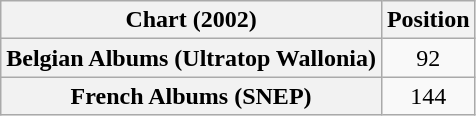<table class="wikitable sortable plainrowheaders" style="text-align:center">
<tr>
<th scope="col">Chart (2002)</th>
<th scope="col">Position</th>
</tr>
<tr>
<th scope="row">Belgian Albums (Ultratop Wallonia)</th>
<td>92</td>
</tr>
<tr>
<th scope="row">French Albums (SNEP)</th>
<td>144</td>
</tr>
</table>
